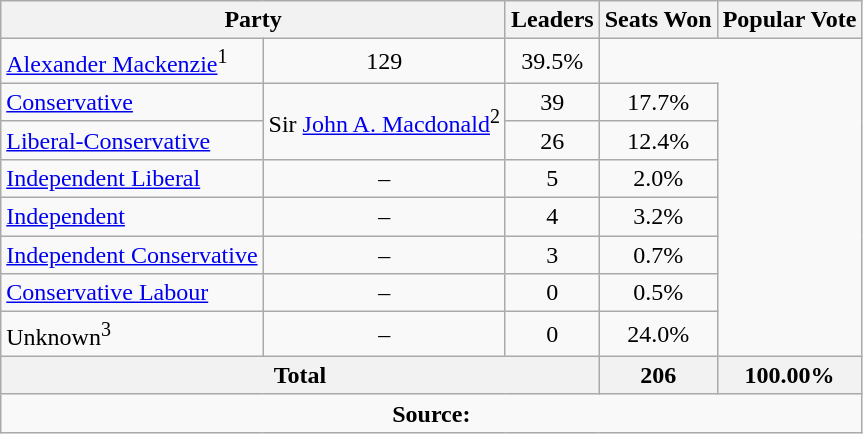<table class="wikitable">
<tr>
<th colspan="2">Party</th>
<th>Leaders</th>
<th>Seats Won</th>
<th>Popular Vote</th>
</tr>
<tr>
<td><a href='#'>Alexander Mackenzie</a><sup>1</sup></td>
<td align=center>129</td>
<td align=center>39.5%</td>
</tr>
<tr>
<td><a href='#'>Conservative</a></td>
<td rowspan=2>Sir <a href='#'>John A. Macdonald</a><sup>2</sup></td>
<td align=center>39</td>
<td align=center>17.7%</td>
</tr>
<tr>
<td><a href='#'>Liberal-Conservative</a></td>
<td align=center>26</td>
<td align=center>12.4%</td>
</tr>
<tr>
<td><a href='#'>Independent Liberal</a></td>
<td align=center>–</td>
<td align=center>5</td>
<td align=center>2.0%</td>
</tr>
<tr>
<td><a href='#'>Independent</a></td>
<td align=center>–</td>
<td align=center>4</td>
<td align=center>3.2%</td>
</tr>
<tr>
<td><a href='#'>Independent Conservative</a></td>
<td align=center>–</td>
<td align=center>3</td>
<td align=center>0.7%</td>
</tr>
<tr>
<td><a href='#'>Conservative Labour</a></td>
<td align=center>–</td>
<td align=center>0</td>
<td align=center>0.5%</td>
</tr>
<tr>
<td>Unknown<sup>3</sup></td>
<td align=center>–</td>
<td align=center>0</td>
<td align=center>24.0%</td>
</tr>
<tr>
<th colspan=3 align=left>Total</th>
<th align=right>206</th>
<th align=right>100.00%</th>
</tr>
<tr>
<td align="center" colspan=5><strong>Source:</strong>  </td>
</tr>
</table>
